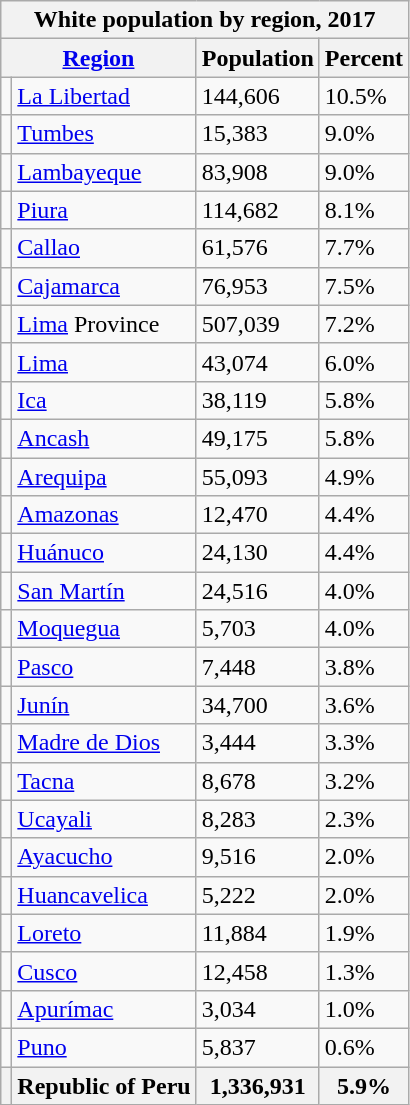<table class="wikitable sortable" style="text-align:left">
<tr>
<th colspan="6">White population by region, 2017</th>
</tr>
<tr>
<th colspan="2"><a href='#'>Region</a></th>
<th>Population</th>
<th>Percent</th>
</tr>
<tr>
<td></td>
<td style="text-align: left;"><a href='#'>La Libertad</a></td>
<td>144,606</td>
<td>10.5%</td>
</tr>
<tr>
<td></td>
<td style="text-align: left;"><a href='#'>Tumbes</a></td>
<td>15,383</td>
<td>9.0%</td>
</tr>
<tr>
<td></td>
<td style="text-align: left;"><a href='#'>Lambayeque</a></td>
<td>83,908</td>
<td>9.0%</td>
</tr>
<tr>
<td></td>
<td style="text-align: left;"><a href='#'>Piura</a></td>
<td>114,682</td>
<td>8.1%</td>
</tr>
<tr>
<td></td>
<td style="text-align: left;"><a href='#'>Callao</a></td>
<td>61,576</td>
<td>7.7%</td>
</tr>
<tr>
<td></td>
<td style="text-align: left;"><a href='#'>Cajamarca</a></td>
<td>76,953</td>
<td>7.5%</td>
</tr>
<tr>
<td></td>
<td style="text-align: left;"><a href='#'>Lima</a> Province</td>
<td>507,039</td>
<td>7.2%</td>
</tr>
<tr>
<td></td>
<td style="text-align: left;"><a href='#'>Lima</a></td>
<td>43,074</td>
<td>6.0%</td>
</tr>
<tr>
<td></td>
<td style="text-align: left;"><a href='#'>Ica</a></td>
<td>38,119</td>
<td>5.8%</td>
</tr>
<tr>
<td></td>
<td style="text-align: left;"><a href='#'>Ancash</a></td>
<td>49,175</td>
<td>5.8%</td>
</tr>
<tr>
<td></td>
<td style="text-align: left;"><a href='#'>Arequipa</a></td>
<td>55,093</td>
<td>4.9%</td>
</tr>
<tr>
<td></td>
<td style="text-align: left;"><a href='#'>Amazonas</a></td>
<td>12,470</td>
<td>4.4%</td>
</tr>
<tr>
<td></td>
<td style="text-align: left;"><a href='#'>Huánuco</a></td>
<td>24,130</td>
<td>4.4%</td>
</tr>
<tr>
<td></td>
<td style="text-align: left;"><a href='#'>San Martín</a></td>
<td>24,516</td>
<td>4.0%</td>
</tr>
<tr>
<td></td>
<td style="text-align: left;"><a href='#'>Moquegua</a></td>
<td>5,703</td>
<td>4.0%</td>
</tr>
<tr>
<td></td>
<td style="text-align: left;"><a href='#'>Pasco</a></td>
<td>7,448</td>
<td>3.8%</td>
</tr>
<tr>
<td></td>
<td style="text-align: left;"><a href='#'>Junín</a></td>
<td>34,700</td>
<td>3.6%</td>
</tr>
<tr>
<td></td>
<td style="text-align: left;"><a href='#'>Madre de Dios</a></td>
<td>3,444</td>
<td>3.3%</td>
</tr>
<tr>
<td></td>
<td style="text-align: left;"><a href='#'>Tacna</a></td>
<td>8,678</td>
<td>3.2%</td>
</tr>
<tr>
<td></td>
<td style="text-align: left;"><a href='#'>Ucayali</a></td>
<td>8,283</td>
<td>2.3%</td>
</tr>
<tr>
<td></td>
<td style="text-align: left;"><a href='#'>Ayacucho</a></td>
<td>9,516</td>
<td>2.0%</td>
</tr>
<tr>
<td></td>
<td style="text-align: left;"><a href='#'>Huancavelica</a></td>
<td>5,222</td>
<td>2.0%</td>
</tr>
<tr>
<td></td>
<td style="text-align: left;"><a href='#'>Loreto</a></td>
<td>11,884</td>
<td>1.9%</td>
</tr>
<tr>
<td></td>
<td style="text-align: left;"><a href='#'>Cusco</a></td>
<td>12,458</td>
<td>1.3%</td>
</tr>
<tr>
<td></td>
<td style="text-align: left;"><a href='#'>Apurímac</a></td>
<td>3,034</td>
<td>1.0%</td>
</tr>
<tr>
<td></td>
<td style="text-align: left;"><a href='#'>Puno</a></td>
<td>5,837</td>
<td>0.6%</td>
</tr>
<tr>
<th></th>
<th style="text-align: left;">Republic of Peru</th>
<th>1,336,931</th>
<th>5.9%</th>
</tr>
</table>
